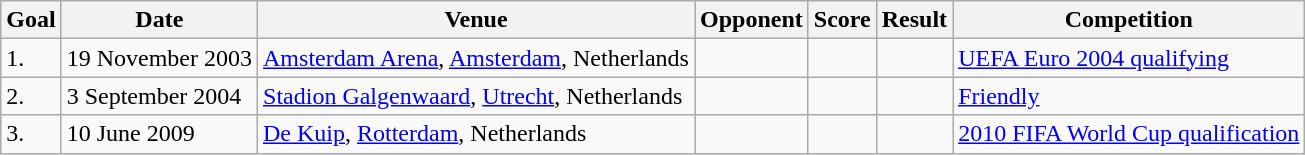<table class="wikitable">
<tr>
<th>Goal</th>
<th>Date</th>
<th>Venue</th>
<th>Opponent</th>
<th>Score</th>
<th>Result</th>
<th>Competition</th>
</tr>
<tr>
<td>1.</td>
<td>19 November 2003</td>
<td><a href='#'>Amsterdam Arena</a>, <a href='#'>Amsterdam</a>, Netherlands</td>
<td></td>
<td></td>
<td></td>
<td><a href='#'>UEFA Euro 2004 qualifying</a></td>
</tr>
<tr>
<td>2.</td>
<td>3 September 2004</td>
<td><a href='#'>Stadion Galgenwaard</a>, <a href='#'>Utrecht</a>, Netherlands</td>
<td></td>
<td></td>
<td></td>
<td><a href='#'>Friendly</a></td>
</tr>
<tr>
<td>3.</td>
<td>10 June 2009</td>
<td><a href='#'>De Kuip</a>, <a href='#'>Rotterdam</a>, Netherlands</td>
<td></td>
<td></td>
<td></td>
<td><a href='#'>2010 FIFA World Cup qualification</a></td>
</tr>
</table>
